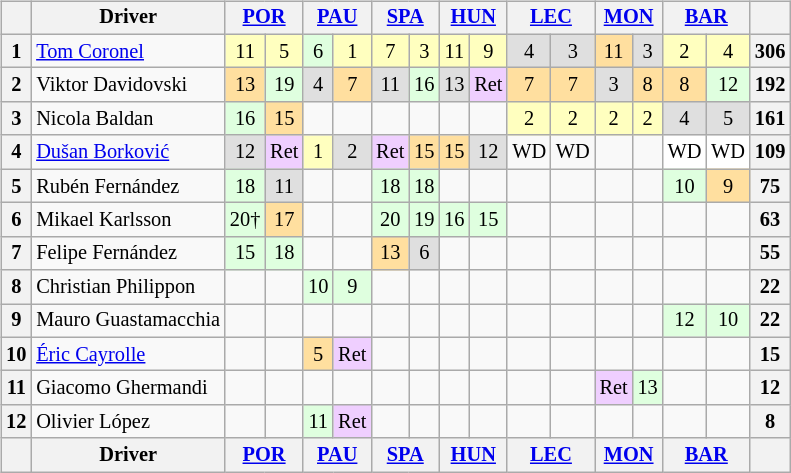<table>
<tr>
<td valign=top><br><table class="wikitable" align="left" style="font-size: 85%; text-align: center;" |>
<tr valign="top">
<th valign=middle></th>
<th valign=middle>Driver</th>
<th colspan="2"><a href='#'>POR</a><br></th>
<th colspan="2"><a href='#'>PAU</a><br></th>
<th colspan="2"><a href='#'>SPA</a><br></th>
<th colspan="2"><a href='#'>HUN</a><br></th>
<th colspan="2"><a href='#'>LEC</a><br></th>
<th colspan="2"><a href='#'>MON</a><br></th>
<th colspan="2"><a href='#'>BAR</a><br></th>
<th valign="middle">  </th>
</tr>
<tr>
<th>1</th>
<td align="left"> <a href='#'>Tom Coronel</a></td>
<td style="background:#ffffbf;">11</td>
<td style="background:#ffffbf;">5</td>
<td style="background:#dfffdf;">6</td>
<td style="background:#ffffbf;">1</td>
<td style="background:#ffffbf;">7</td>
<td style="background:#ffffbf;">3</td>
<td style="background:#ffffbf;">11</td>
<td style="background:#ffffbf;">9</td>
<td style="background:#dfdfdf;">4</td>
<td style="background:#dfdfdf;">3</td>
<td style="background:#ffdf9f;">11</td>
<td style="background:#dfdfdf;">3</td>
<td style="background:#ffffbf;">2</td>
<td style="background:#ffffbf;">4</td>
<th>306</th>
</tr>
<tr>
<th>2</th>
<td align="left"> Viktor Davidovski</td>
<td style="background:#ffdf9f;">13</td>
<td style="background:#dfffdf;">19</td>
<td style="background:#dfdfdf;">4</td>
<td style="background:#ffdf9f;">7</td>
<td style="background:#dfdfdf;">11</td>
<td style="background:#dfffdf;">16</td>
<td style="background:#dfdfdf;">13</td>
<td style="background:#efcfff;">Ret</td>
<td style="background:#ffdf9f;">7</td>
<td style="background:#ffdf9f;">7</td>
<td style="background:#dfdfdf;">3</td>
<td style="background:#ffdf9f;">8</td>
<td style="background:#ffdf9f;">8</td>
<td style="background:#dfffdf;">12</td>
<th>192</th>
</tr>
<tr>
<th>3</th>
<td align="left"> Nicola Baldan</td>
<td style="background:#dfffdf;">16</td>
<td style="background:#ffdf9f;">15</td>
<td></td>
<td></td>
<td></td>
<td></td>
<td></td>
<td></td>
<td style="background:#ffffbf;">2</td>
<td style="background:#ffffbf;">2</td>
<td style="background:#ffffbf;">2</td>
<td style="background:#ffffbf;">2</td>
<td style="background:#dfdfdf;">4</td>
<td style="background:#dfdfdf;">5</td>
<th>161</th>
</tr>
<tr>
<th>4</th>
<td align="left"> <a href='#'>Dušan Borković</a></td>
<td style="background:#dfdfdf;">12</td>
<td style="background:#efcfff;">Ret</td>
<td style="background:#ffffbf;">1</td>
<td style="background:#dfdfdf;">2</td>
<td style="background:#efcfff;">Ret</td>
<td style="background:#ffdf9f;">15</td>
<td style="background:#ffdf9f;">15</td>
<td style="background:#dfdfdf;">12</td>
<td>WD</td>
<td>WD</td>
<td></td>
<td></td>
<td style="background:#ffffff;">WD</td>
<td style="background:#ffffff;">WD</td>
<th>109</th>
</tr>
<tr>
<th>5</th>
<td align="left"> Rubén Fernández</td>
<td style="background:#dfffdf;">18</td>
<td style="background:#dfdfdf;">11</td>
<td></td>
<td></td>
<td style="background:#dfffdf;">18</td>
<td style="background:#dfffdf;">18</td>
<td></td>
<td></td>
<td></td>
<td></td>
<td></td>
<td></td>
<td style="background:#dfffdf;">10</td>
<td style="background:#ffdf9f;">9</td>
<th>75</th>
</tr>
<tr>
<th>6</th>
<td align="left"> Mikael Karlsson</td>
<td style="background:#dfffdf;">20†</td>
<td style="background:#ffdf9f;">17</td>
<td></td>
<td></td>
<td style="background:#dfffdf;">20</td>
<td style="background:#dfffdf;">19</td>
<td style="background:#dfffdf;">16</td>
<td style="background:#dfffdf;">15</td>
<td></td>
<td></td>
<td></td>
<td></td>
<td></td>
<td></td>
<th>63</th>
</tr>
<tr>
<th>7</th>
<td align="left"> Felipe Fernández</td>
<td style="background:#dfffdf;">15</td>
<td style="background:#dfffdf;">18</td>
<td></td>
<td></td>
<td style="background:#ffdf9f;">13</td>
<td style="background:#dfdfdf;">6</td>
<td></td>
<td></td>
<td></td>
<td></td>
<td></td>
<td></td>
<td></td>
<td></td>
<th>55</th>
</tr>
<tr>
<th>8</th>
<td align="left"> Christian Philippon</td>
<td></td>
<td></td>
<td style="background:#dfffdf;">10</td>
<td style="background:#dfffdf;">9</td>
<td></td>
<td></td>
<td></td>
<td></td>
<td></td>
<td></td>
<td></td>
<td></td>
<td></td>
<td></td>
<th>22</th>
</tr>
<tr>
<th>9</th>
<td align="left" nowrap> Mauro Guastamacchia</td>
<td></td>
<td></td>
<td></td>
<td></td>
<td></td>
<td></td>
<td></td>
<td></td>
<td></td>
<td></td>
<td></td>
<td></td>
<td style="background:#dfffdf;">12</td>
<td style="background:#dfffdf;">10</td>
<th>22</th>
</tr>
<tr>
<th>10</th>
<td align="left"> <a href='#'>Éric Cayrolle</a></td>
<td></td>
<td></td>
<td style="background:#ffdf9f;">5</td>
<td style="background:#efcfff;">Ret</td>
<td></td>
<td></td>
<td></td>
<td></td>
<td></td>
<td></td>
<td></td>
<td></td>
<td></td>
<td></td>
<th>15</th>
</tr>
<tr>
<th>11</th>
<td align="left"> Giacomo Ghermandi</td>
<td></td>
<td></td>
<td></td>
<td></td>
<td></td>
<td></td>
<td></td>
<td></td>
<td></td>
<td></td>
<td style="background:#efcfff;">Ret</td>
<td style="background:#dfffdf;">13</td>
<td></td>
<td></td>
<th>12</th>
</tr>
<tr>
<th>12</th>
<td align="left"> Olivier López</td>
<td></td>
<td></td>
<td style="background:#dfffdf;">11</td>
<td style="background:#efcfff;">Ret</td>
<td></td>
<td></td>
<td></td>
<td></td>
<td></td>
<td></td>
<td></td>
<td></td>
<td></td>
<td></td>
<th>8</th>
</tr>
<tr valign="top">
<th valign=middle></th>
<th valign=middle>Driver</th>
<th colspan="2"><a href='#'>POR</a><br></th>
<th colspan="2"><a href='#'>PAU</a><br></th>
<th colspan="2"><a href='#'>SPA</a><br></th>
<th colspan="2"><a href='#'>HUN</a><br></th>
<th colspan="2"><a href='#'>LEC</a><br></th>
<th colspan="2"><a href='#'>MON</a><br></th>
<th colspan="2"><a href='#'>BAR</a><br></th>
<th valign="middle">  </th>
</tr>
</table>
</td>
<td valign=top><br></td>
</tr>
</table>
